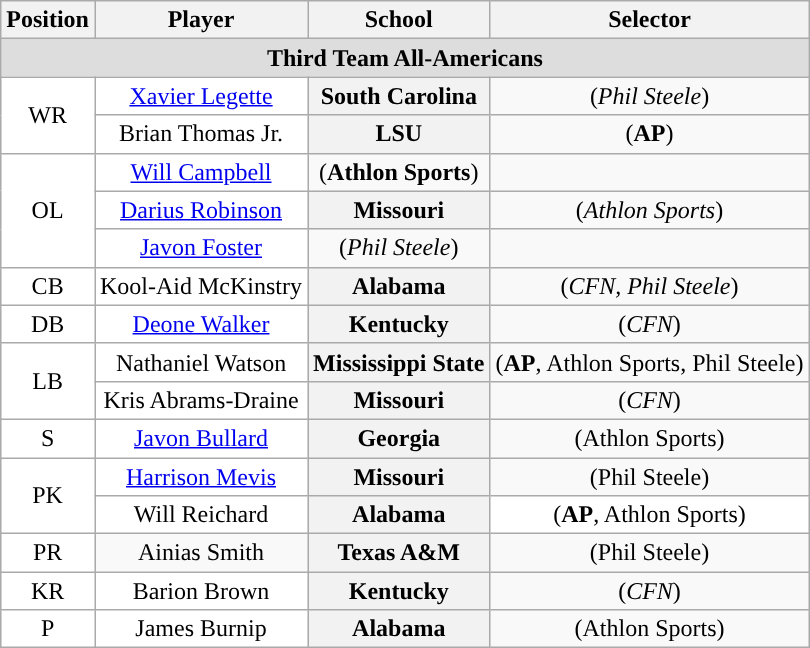<table class="wikitable">
<tr>
<th>Position</th>
<th>Player</th>
<th>School</th>
<th>Selector</th>
</tr>
<tr>
<td colspan="6" style="text-align:center; background:#ddd;"><strong>Third Team All-Americans</strong></td>
</tr>
<tr style="text-align:center;">
<td style="background:white" rowspan=2>WR</td>
<td style="background:white"><a href='#'>Xavier Legette</a></td>
<th>South Carolina</th>
<td>(<em>Phil Steele</em>)</td>
</tr>
<tr style="text-align:center;">
<td style="background:white">Brian Thomas Jr.</td>
<th>LSU</th>
<td>(<strong>AP</strong>)</td>
</tr>
<tr style="text-align:center;">
<td style="background:white" rowspan=3>OL</td>
<td style="background:white"><a href='#'>Will Campbell</a></td>
<td>(<strong>Athlon Sports</strong>)</td>
</tr>
<tr style="text-align:center;">
<td style="background:white"><a href='#'>Darius Robinson</a></td>
<th>Missouri</th>
<td>(<em>Athlon Sports</em>)</td>
</tr>
<tr style="text-align:center;">
<td style="background:white"><a href='#'>Javon Foster</a></td>
<td>(<em>Phil Steele</em>)</td>
</tr>
<tr style="text-align:center;">
<td style="background:white">CB</td>
<td style="background:white">Kool-Aid McKinstry</td>
<th>Alabama</th>
<td>(<em>CFN, Phil Steele</em>)</td>
</tr>
<tr style="text-align:center;">
<td style="background:white">DB</td>
<td style="background:white"><a href='#'>Deone Walker</a></td>
<th>Kentucky</th>
<td>(<em>CFN</em>)</td>
</tr>
<tr style="text-align:center;">
<td style="background:white" rowspan=2>LB</td>
<td style="background:white">Nathaniel Watson</td>
<th>Mississippi State</th>
<td>(<strong>AP</strong>, Athlon Sports, Phil Steele)</td>
</tr>
<tr style="text-align:center;">
<td style="background:white">Kris Abrams-Draine</td>
<th>Missouri</th>
<td>(<em>CFN</em>)</td>
</tr>
<tr style="text-align:center;">
<td style="background:white">S</td>
<td style="background:white"><a href='#'>Javon Bullard</a></td>
<th>Georgia</th>
<td>(Athlon Sports)</td>
</tr>
<tr style="text-align:center;">
<td style="background:white" rowspan=2>PK</td>
<td style="background:white"><a href='#'>Harrison Mevis</a></td>
<th>Missouri</th>
<td>(Phil Steele)</td>
</tr>
<tr style="text-align:center;">
<td style="background:white">Will Reichard</td>
<th>Alabama</th>
<td style="background:white">(<strong>AP</strong>, Athlon Sports)</td>
</tr>
<tr style="text-align:center;">
<td style="background:white">PR</td>
<td>Ainias Smith</td>
<th style=>Texas A&M</th>
<td>(Phil Steele)</td>
</tr>
<tr style="text-align:center;">
<td style="background:white">KR</td>
<td style="background:white">Barion Brown</td>
<th>Kentucky</th>
<td>(<em>CFN</em>)</td>
</tr>
<tr style="text-align:center;">
<td style="background:white">P</td>
<td style="background:white">James Burnip</td>
<th>Alabama</th>
<td>(Athlon Sports)</td>
</tr>
</table>
